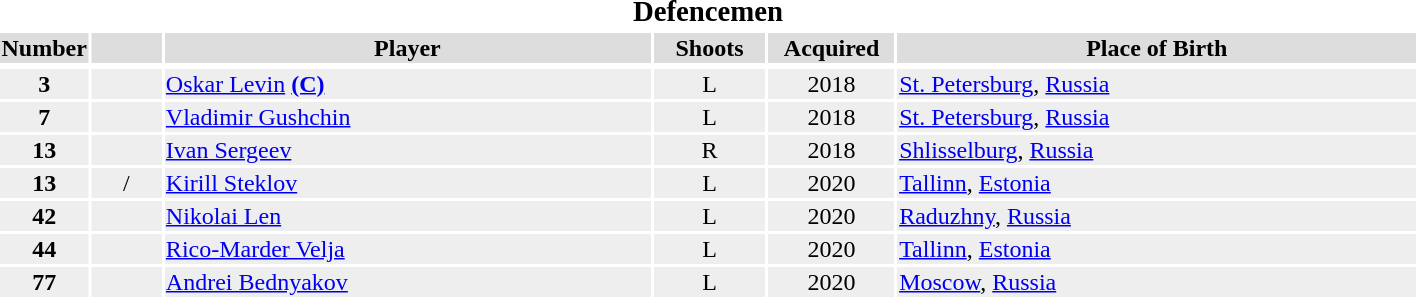<table width=75%>
<tr>
<th colspan=7><big>Defencemen</big></th>
</tr>
<tr bgcolor="#dddddd">
<th width=5%>Number</th>
<th width=5%></th>
<th !width=15%>Player</th>
<th width=8%>Shoots</th>
<th width=9%>Acquired</th>
<th width=37%>Place of Birth</th>
</tr>
<tr>
</tr>
<tr bgcolor="#eeeeee">
<td align=center><strong>3</strong></td>
<td align=center></td>
<td><a href='#'>Oskar Levin</a> <a href='#'><strong>(C)</strong></a></td>
<td align=center>L</td>
<td align=center>2018</td>
<td><a href='#'>St. Petersburg</a>, <a href='#'>Russia</a></td>
</tr>
<tr bgcolor="#eeeeee">
<td align=center><strong>7</strong></td>
<td align=center></td>
<td><a href='#'>Vladimir Gushchin</a></td>
<td align=center>L</td>
<td align=center>2018</td>
<td><a href='#'>St. Petersburg</a>, <a href='#'>Russia</a></td>
</tr>
<tr bgcolor="#eeeeee">
<td align=center><strong>13</strong></td>
<td align=center></td>
<td><a href='#'>Ivan Sergeev</a></td>
<td align=center>R</td>
<td align=center>2018</td>
<td><a href='#'>Shlisselburg</a>, <a href='#'>Russia</a></td>
</tr>
<tr bgcolor="#eeeeee">
<td align=center><strong>13</strong></td>
<td align=center>/</td>
<td><a href='#'>Kirill Steklov</a></td>
<td align=center>L</td>
<td align=center>2020</td>
<td><a href='#'>Tallinn</a>, <a href='#'>Estonia</a></td>
</tr>
<tr bgcolor="#eeeeee">
<td align=center><strong>42</strong></td>
<td align=center></td>
<td><a href='#'>Nikolai Len</a></td>
<td align=center>L</td>
<td align=center>2020</td>
<td><a href='#'>Raduzhny</a>, <a href='#'>Russia</a></td>
</tr>
<tr bgcolor="#eeeeee">
<td align=center><strong>44</strong></td>
<td align=center></td>
<td><a href='#'>Rico-Marder Velja</a></td>
<td align=center>L</td>
<td align=center>2020</td>
<td><a href='#'>Tallinn</a>, <a href='#'>Estonia</a></td>
</tr>
<tr bgcolor="#eeeeee">
<td align=center><strong>77</strong></td>
<td align=center></td>
<td><a href='#'>Andrei Bednyakov</a></td>
<td align=center>L</td>
<td align=center>2020</td>
<td><a href='#'>Moscow</a>, <a href='#'>Russia</a></td>
</tr>
</table>
